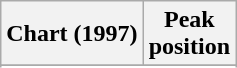<table class="wikitable sortable plainrowheaders" style="text-align:center">
<tr>
<th scope="col">Chart (1997)</th>
<th scope="col">Peak<br>position</th>
</tr>
<tr>
</tr>
<tr>
</tr>
<tr>
</tr>
</table>
